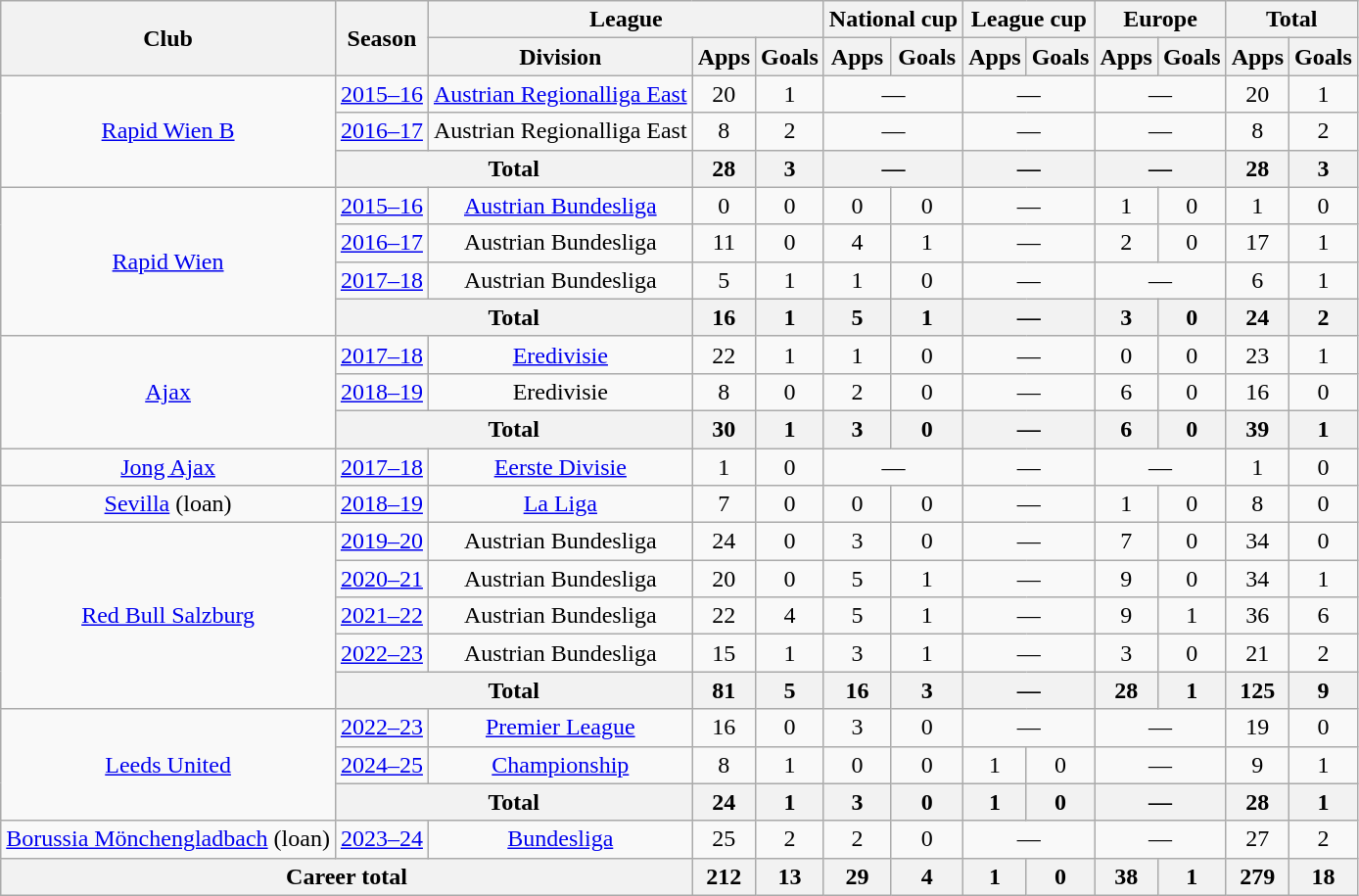<table class="wikitable" style="text-align: center;">
<tr>
<th rowspan="2">Club</th>
<th rowspan="2">Season</th>
<th colspan="3">League</th>
<th colspan="2">National cup</th>
<th colspan="2">League cup</th>
<th colspan="2">Europe</th>
<th colspan="2">Total</th>
</tr>
<tr>
<th>Division</th>
<th>Apps</th>
<th>Goals</th>
<th>Apps</th>
<th>Goals</th>
<th>Apps</th>
<th>Goals</th>
<th>Apps</th>
<th>Goals</th>
<th>Apps</th>
<th>Goals</th>
</tr>
<tr>
<td rowspan="3"><a href='#'>Rapid Wien B</a></td>
<td><a href='#'>2015–16</a></td>
<td><a href='#'>Austrian Regionalliga East</a></td>
<td>20</td>
<td>1</td>
<td colspan="2">—</td>
<td colspan="2">—</td>
<td colspan="2">—</td>
<td>20</td>
<td>1</td>
</tr>
<tr>
<td><a href='#'>2016–17</a></td>
<td>Austrian Regionalliga East</td>
<td>8</td>
<td>2</td>
<td colspan="2">—</td>
<td colspan="2">—</td>
<td colspan="2">—</td>
<td>8</td>
<td>2</td>
</tr>
<tr>
<th colspan="2">Total</th>
<th>28</th>
<th>3</th>
<th colspan="2">—</th>
<th colspan="2">—</th>
<th colspan="2">—</th>
<th>28</th>
<th>3</th>
</tr>
<tr>
<td rowspan="4"><a href='#'>Rapid Wien</a></td>
<td><a href='#'>2015–16</a></td>
<td><a href='#'>Austrian Bundesliga</a></td>
<td>0</td>
<td>0</td>
<td>0</td>
<td>0</td>
<td colspan="2">—</td>
<td>1</td>
<td>0</td>
<td>1</td>
<td>0</td>
</tr>
<tr>
<td><a href='#'>2016–17</a></td>
<td>Austrian Bundesliga</td>
<td>11</td>
<td>0</td>
<td>4</td>
<td>1</td>
<td colspan="2">—</td>
<td>2</td>
<td>0</td>
<td>17</td>
<td>1</td>
</tr>
<tr>
<td><a href='#'>2017–18</a></td>
<td>Austrian Bundesliga</td>
<td>5</td>
<td>1</td>
<td>1</td>
<td>0</td>
<td colspan="2">—</td>
<td colspan="2">—</td>
<td>6</td>
<td>1</td>
</tr>
<tr>
<th colspan="2">Total</th>
<th>16</th>
<th>1</th>
<th>5</th>
<th>1</th>
<th colspan="2">—</th>
<th>3</th>
<th>0</th>
<th>24</th>
<th>2</th>
</tr>
<tr>
<td rowspan="3"><a href='#'>Ajax</a></td>
<td><a href='#'>2017–18</a></td>
<td><a href='#'>Eredivisie</a></td>
<td>22</td>
<td>1</td>
<td>1</td>
<td>0</td>
<td colspan="2">—</td>
<td>0</td>
<td>0</td>
<td>23</td>
<td>1</td>
</tr>
<tr>
<td><a href='#'>2018–19</a></td>
<td>Eredivisie</td>
<td>8</td>
<td>0</td>
<td>2</td>
<td>0</td>
<td colspan="2">—</td>
<td>6</td>
<td>0</td>
<td>16</td>
<td>0</td>
</tr>
<tr>
<th colspan="2">Total</th>
<th>30</th>
<th>1</th>
<th>3</th>
<th>0</th>
<th colspan="2">—</th>
<th>6</th>
<th>0</th>
<th>39</th>
<th>1</th>
</tr>
<tr>
<td><a href='#'>Jong Ajax</a></td>
<td><a href='#'>2017–18</a></td>
<td><a href='#'>Eerste Divisie</a></td>
<td>1</td>
<td>0</td>
<td colspan="2">—</td>
<td colspan="2">—</td>
<td colspan="2">—</td>
<td>1</td>
<td>0</td>
</tr>
<tr>
<td><a href='#'>Sevilla</a> (loan)</td>
<td><a href='#'>2018–19</a></td>
<td><a href='#'>La Liga</a></td>
<td>7</td>
<td>0</td>
<td>0</td>
<td>0</td>
<td colspan="2">—</td>
<td>1</td>
<td>0</td>
<td>8</td>
<td>0</td>
</tr>
<tr>
<td rowspan="5"><a href='#'>Red Bull Salzburg</a></td>
<td><a href='#'>2019–20</a></td>
<td>Austrian Bundesliga</td>
<td>24</td>
<td>0</td>
<td>3</td>
<td>0</td>
<td colspan="2">—</td>
<td>7</td>
<td>0</td>
<td>34</td>
<td>0</td>
</tr>
<tr>
<td><a href='#'>2020–21</a></td>
<td>Austrian Bundesliga</td>
<td>20</td>
<td>0</td>
<td>5</td>
<td>1</td>
<td colspan="2">—</td>
<td>9</td>
<td>0</td>
<td>34</td>
<td>1</td>
</tr>
<tr>
<td><a href='#'>2021–22</a></td>
<td>Austrian Bundesliga</td>
<td>22</td>
<td>4</td>
<td>5</td>
<td>1</td>
<td colspan="2">—</td>
<td>9</td>
<td>1</td>
<td>36</td>
<td>6</td>
</tr>
<tr>
<td><a href='#'>2022–23</a></td>
<td>Austrian Bundesliga</td>
<td>15</td>
<td>1</td>
<td>3</td>
<td>1</td>
<td colspan="2">—</td>
<td>3</td>
<td>0</td>
<td>21</td>
<td>2</td>
</tr>
<tr>
<th colspan="2">Total</th>
<th>81</th>
<th>5</th>
<th>16</th>
<th>3</th>
<th colspan="2">—</th>
<th>28</th>
<th>1</th>
<th>125</th>
<th>9</th>
</tr>
<tr>
<td rowspan="3"><a href='#'>Leeds United</a></td>
<td><a href='#'>2022–23</a></td>
<td><a href='#'>Premier League</a></td>
<td>16</td>
<td>0</td>
<td>3</td>
<td>0</td>
<td colspan="2">—</td>
<td colspan="2">—</td>
<td>19</td>
<td>0</td>
</tr>
<tr>
<td><a href='#'>2024–25</a></td>
<td><a href='#'>Championship</a></td>
<td>8</td>
<td>1</td>
<td>0</td>
<td>0</td>
<td>1</td>
<td>0</td>
<td colspan="2">—</td>
<td>9</td>
<td>1</td>
</tr>
<tr>
<th colspan="2">Total</th>
<th>24</th>
<th>1</th>
<th>3</th>
<th>0</th>
<th>1</th>
<th>0</th>
<th colspan="2">—</th>
<th>28</th>
<th>1</th>
</tr>
<tr>
<td><a href='#'>Borussia Mönchengladbach</a> (loan)</td>
<td><a href='#'>2023–24</a></td>
<td><a href='#'>Bundesliga</a></td>
<td>25</td>
<td>2</td>
<td>2</td>
<td>0</td>
<td colspan="2">—</td>
<td colspan="2">—</td>
<td>27</td>
<td>2</td>
</tr>
<tr>
<th colspan="3">Career total</th>
<th>212</th>
<th>13</th>
<th>29</th>
<th>4</th>
<th>1</th>
<th>0</th>
<th>38</th>
<th>1</th>
<th>279</th>
<th>18</th>
</tr>
</table>
